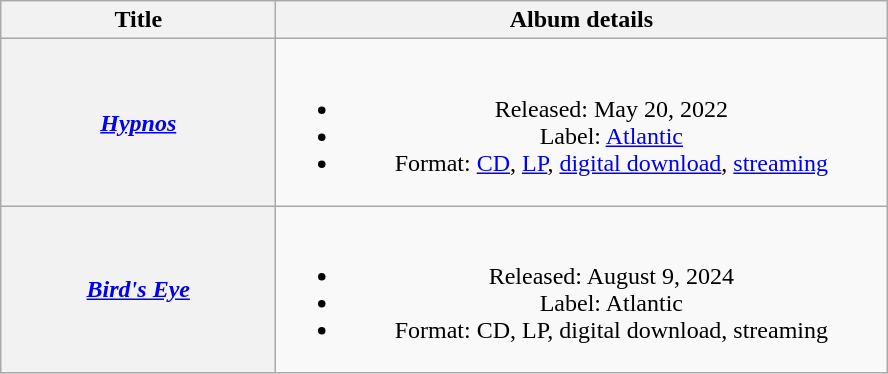<table class="wikitable plainrowheaders" style="text-align:center;">
<tr>
<th scope="col" style="width:11em;">Title</th>
<th scope="col" style="width:25em;">Album details</th>
</tr>
<tr>
<th scope="row"><em><a href='#'>Hypnos</a></em></th>
<td><br><ul><li>Released: May 20, 2022</li><li>Label: <a href='#'>Atlantic</a></li><li>Format: <a href='#'>CD</a>, <a href='#'>LP</a>, <a href='#'>digital download</a>, <a href='#'>streaming</a></li></ul></td>
</tr>
<tr>
<th scope="row"><em><a href='#'>Bird's Eye</a></em></th>
<td><br><ul><li>Released: August 9, 2024</li><li>Label: Atlantic</li><li>Format: CD, LP, digital download, streaming</li></ul></td>
</tr>
</table>
